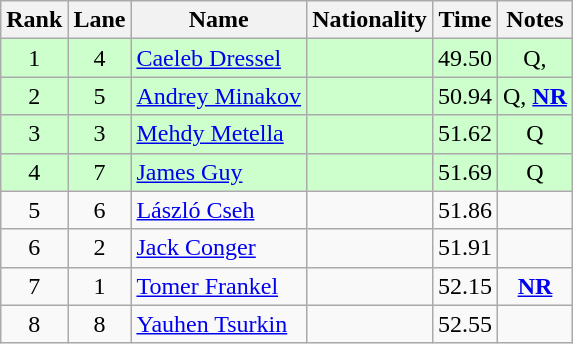<table class="wikitable sortable" style="text-align:center">
<tr>
<th>Rank</th>
<th>Lane</th>
<th>Name</th>
<th>Nationality</th>
<th>Time</th>
<th>Notes</th>
</tr>
<tr bgcolor=ccffcc>
<td>1</td>
<td>4</td>
<td align=left><a href='#'>Caeleb Dressel</a></td>
<td align=left></td>
<td>49.50</td>
<td>Q, </td>
</tr>
<tr bgcolor=ccffcc>
<td>2</td>
<td>5</td>
<td align=left><a href='#'>Andrey Minakov</a></td>
<td align=left></td>
<td>50.94</td>
<td>Q, <strong><a href='#'>NR</a></strong></td>
</tr>
<tr bgcolor=ccffcc>
<td>3</td>
<td>3</td>
<td align=left><a href='#'>Mehdy Metella</a></td>
<td align=left></td>
<td>51.62</td>
<td>Q</td>
</tr>
<tr bgcolor=ccffcc>
<td>4</td>
<td>7</td>
<td align=left><a href='#'>James Guy</a></td>
<td align=left></td>
<td>51.69</td>
<td>Q</td>
</tr>
<tr>
<td>5</td>
<td>6</td>
<td align=left><a href='#'>László Cseh</a></td>
<td align=left></td>
<td>51.86</td>
<td></td>
</tr>
<tr>
<td>6</td>
<td>2</td>
<td align=left><a href='#'>Jack Conger</a></td>
<td align=left></td>
<td>51.91</td>
<td></td>
</tr>
<tr>
<td>7</td>
<td>1</td>
<td align=left><a href='#'>Tomer Frankel</a></td>
<td align=left></td>
<td>52.15</td>
<td><strong><a href='#'>NR</a></strong></td>
</tr>
<tr>
<td>8</td>
<td>8</td>
<td align=left><a href='#'>Yauhen Tsurkin</a></td>
<td align=left></td>
<td>52.55</td>
<td></td>
</tr>
</table>
